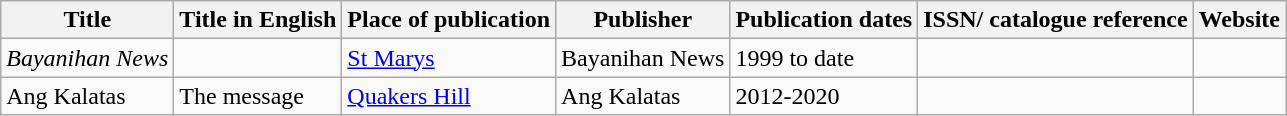<table class="wikitable sortable">
<tr>
<th>Title</th>
<th>Title in English</th>
<th>Place of publication</th>
<th>Publisher</th>
<th>Publication dates</th>
<th>ISSN/ catalogue reference</th>
<th>Website</th>
</tr>
<tr>
<td><em>Bayanihan News</em></td>
<td></td>
<td><a href='#'>St Marys</a></td>
<td>Bayanihan News</td>
<td>1999 to date</td>
<td></td>
<td></td>
</tr>
<tr>
<td>Ang Kalatas</td>
<td>The message</td>
<td><a href='#'>Quakers Hill</a></td>
<td>Ang Kalatas</td>
<td>2012-2020</td>
<td></td>
<td></td>
</tr>
</table>
